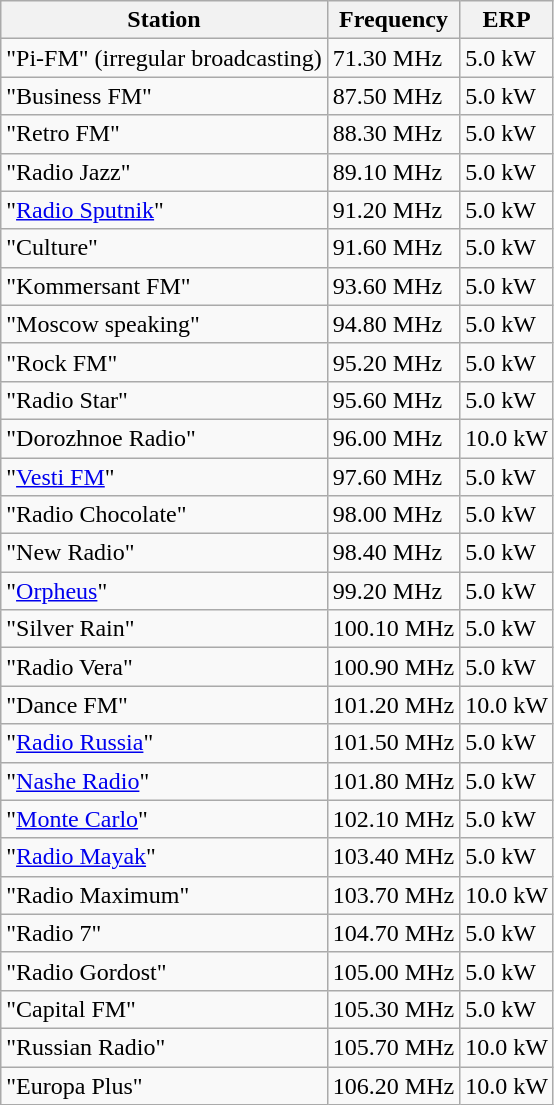<table class="wikitable">
<tr>
<th>Station</th>
<th>Frequency</th>
<th>ERP</th>
</tr>
<tr>
<td>"Pi-FM" (irregular broadcasting)</td>
<td>71.30 MHz</td>
<td>5.0 kW</td>
</tr>
<tr>
<td>"Business FM"</td>
<td>87.50 MHz</td>
<td>5.0 kW</td>
</tr>
<tr>
<td>"Retro FM"</td>
<td>88.30 MHz</td>
<td>5.0 kW</td>
</tr>
<tr>
<td>"Radio Jazz"</td>
<td>89.10 MHz</td>
<td>5.0 kW</td>
</tr>
<tr>
<td>"<a href='#'>Radio Sputnik</a>"</td>
<td>91.20 MHz</td>
<td>5.0 kW</td>
</tr>
<tr>
<td>"Culture"</td>
<td>91.60 MHz</td>
<td>5.0 kW</td>
</tr>
<tr>
<td>"Kommersant FM"</td>
<td>93.60 MHz</td>
<td>5.0 kW</td>
</tr>
<tr>
<td>"Moscow speaking"</td>
<td>94.80 MHz</td>
<td>5.0 kW</td>
</tr>
<tr>
<td>"Rock FM"</td>
<td>95.20 MHz</td>
<td>5.0 kW</td>
</tr>
<tr>
<td>"Radio Star"</td>
<td>95.60 MHz</td>
<td>5.0 kW</td>
</tr>
<tr>
<td>"Dorozhnoe Radio"</td>
<td>96.00 MHz</td>
<td>10.0 kW</td>
</tr>
<tr>
<td>"<a href='#'>Vesti FM</a>"</td>
<td>97.60 MHz</td>
<td>5.0 kW</td>
</tr>
<tr>
<td>"Radio Chocolate"</td>
<td>98.00 MHz</td>
<td>5.0 kW</td>
</tr>
<tr>
<td>"New Radio"</td>
<td>98.40 MHz</td>
<td>5.0 kW</td>
</tr>
<tr>
<td>"<a href='#'>Orpheus</a>"</td>
<td>99.20 MHz</td>
<td>5.0 kW</td>
</tr>
<tr>
<td>"Silver Rain"</td>
<td>100.10 MHz</td>
<td>5.0 kW</td>
</tr>
<tr>
<td>"Radio Vera"</td>
<td>100.90 MHz</td>
<td>5.0 kW</td>
</tr>
<tr>
<td>"Dance FM"</td>
<td>101.20 MHz</td>
<td>10.0 kW</td>
</tr>
<tr>
<td>"<a href='#'>Radio Russia</a>"</td>
<td>101.50 MHz</td>
<td>5.0 kW</td>
</tr>
<tr>
<td>"<a href='#'>Nashe Radio</a>"</td>
<td>101.80 MHz</td>
<td>5.0 kW</td>
</tr>
<tr>
<td>"<a href='#'>Monte Carlo</a>"</td>
<td>102.10 MHz</td>
<td>5.0 kW</td>
</tr>
<tr>
<td>"<a href='#'>Radio Mayak</a>"</td>
<td>103.40 MHz</td>
<td>5.0 kW</td>
</tr>
<tr>
<td>"Radio Maximum"</td>
<td>103.70 MHz</td>
<td>10.0 kW</td>
</tr>
<tr>
<td>"Radio 7"</td>
<td>104.70 MHz</td>
<td>5.0 kW</td>
</tr>
<tr>
<td>"Radio Gordost"</td>
<td>105.00 MHz</td>
<td>5.0 kW</td>
</tr>
<tr>
<td>"Capital FM"</td>
<td>105.30 MHz</td>
<td>5.0 kW</td>
</tr>
<tr>
<td>"Russian Radio"</td>
<td>105.70 MHz</td>
<td>10.0 kW</td>
</tr>
<tr>
<td>"Europa Plus"</td>
<td>106.20 MHz</td>
<td>10.0 kW</td>
</tr>
</table>
